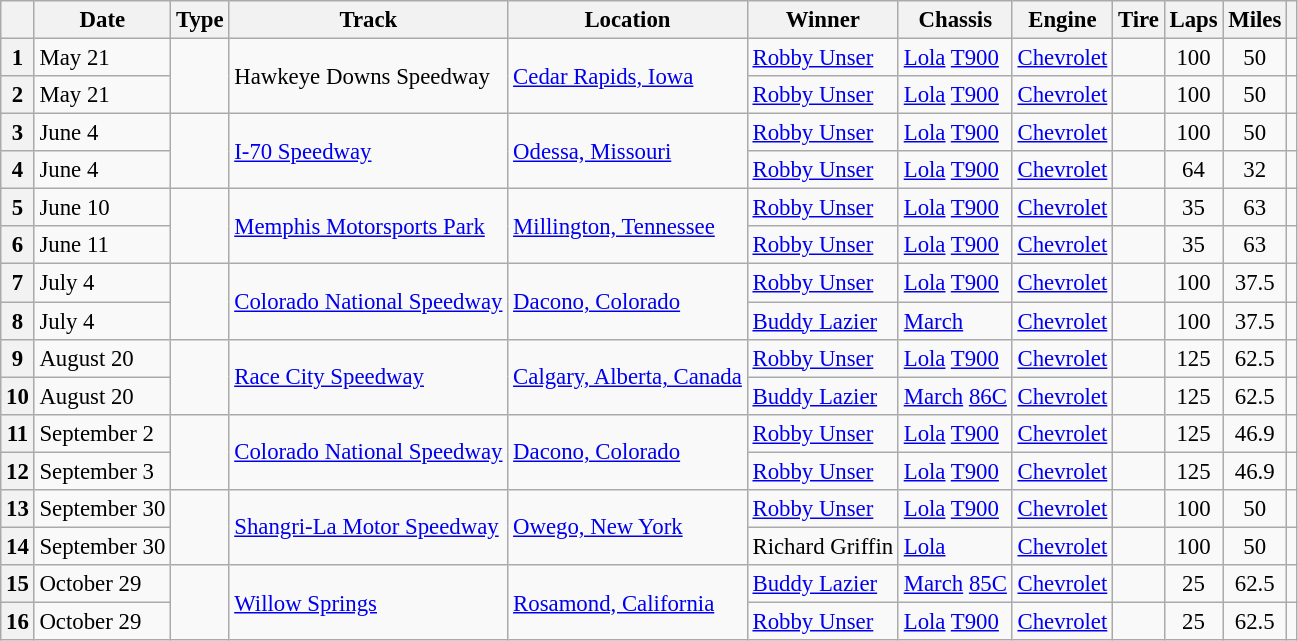<table class="wikitable" style="font-size: 95%;">
<tr>
<th></th>
<th>Date</th>
<th>Type</th>
<th>Track</th>
<th>Location</th>
<th>Winner</th>
<th>Chassis</th>
<th>Engine</th>
<th>Tire</th>
<th>Laps</th>
<th>Miles</th>
<th></th>
</tr>
<tr>
<th>1</th>
<td>May 21</td>
<td rowspan=2 align="center"></td>
<td rowspan=2>Hawkeye Downs Speedway</td>
<td rowspan=2><a href='#'>Cedar Rapids, Iowa</a></td>
<td><a href='#'>Robby Unser</a></td>
<td><a href='#'>Lola</a> <a href='#'>T900</a></td>
<td><a href='#'>Chevrolet</a></td>
<td align="center"></td>
<td align="center">100</td>
<td align="center">50</td>
<td align="center"></td>
</tr>
<tr>
<th>2</th>
<td>May 21</td>
<td><a href='#'>Robby Unser</a></td>
<td><a href='#'>Lola</a> <a href='#'>T900</a></td>
<td><a href='#'>Chevrolet</a></td>
<td align="center"></td>
<td align="center">100</td>
<td align="center">50</td>
<td align="center"></td>
</tr>
<tr>
<th>3</th>
<td>June 4</td>
<td rowspan=2 align="center"></td>
<td rowspan=2><a href='#'>I-70 Speedway</a></td>
<td rowspan=2><a href='#'>Odessa, Missouri</a></td>
<td><a href='#'>Robby Unser</a></td>
<td><a href='#'>Lola</a> <a href='#'>T900</a></td>
<td><a href='#'>Chevrolet</a></td>
<td align="center"></td>
<td align="center">100</td>
<td align="center">50</td>
<td align="center"></td>
</tr>
<tr>
<th>4</th>
<td>June 4</td>
<td><a href='#'>Robby Unser</a></td>
<td><a href='#'>Lola</a> <a href='#'>T900</a></td>
<td><a href='#'>Chevrolet</a></td>
<td align="center"></td>
<td align="center">64</td>
<td align="center">32</td>
<td align="center"></td>
</tr>
<tr>
<th>5</th>
<td>June 10</td>
<td rowspan=2 align="center"></td>
<td rowspan=2><a href='#'>Memphis Motorsports Park</a></td>
<td rowspan=2><a href='#'>Millington, Tennessee</a></td>
<td><a href='#'>Robby Unser</a></td>
<td><a href='#'>Lola</a> <a href='#'>T900</a></td>
<td><a href='#'>Chevrolet</a></td>
<td align="center"></td>
<td align="center">35</td>
<td align="center">63</td>
<td align="center"></td>
</tr>
<tr>
<th>6</th>
<td>June 11</td>
<td><a href='#'>Robby Unser</a></td>
<td><a href='#'>Lola</a> <a href='#'>T900</a></td>
<td><a href='#'>Chevrolet</a></td>
<td align="center"></td>
<td align="center">35</td>
<td align="center">63</td>
<td align="center"></td>
</tr>
<tr>
<th>7</th>
<td>July 4</td>
<td rowspan=2 align="center"></td>
<td rowspan=2><a href='#'>Colorado National Speedway</a></td>
<td rowspan=2><a href='#'>Dacono, Colorado</a></td>
<td><a href='#'>Robby Unser</a></td>
<td><a href='#'>Lola</a> <a href='#'>T900</a></td>
<td><a href='#'>Chevrolet</a></td>
<td align="center"></td>
<td align="center">100</td>
<td align="center">37.5</td>
<td align="center"></td>
</tr>
<tr>
<th>8</th>
<td>July 4</td>
<td><a href='#'>Buddy Lazier</a></td>
<td><a href='#'>March</a></td>
<td><a href='#'>Chevrolet</a></td>
<td align="center"></td>
<td align="center">100</td>
<td align="center">37.5</td>
<td align="center"></td>
</tr>
<tr>
<th>9</th>
<td>August 20</td>
<td rowspan=2 align="center"></td>
<td rowspan=2><a href='#'>Race City Speedway</a></td>
<td rowspan=2><a href='#'> Calgary, Alberta, Canada</a></td>
<td><a href='#'>Robby Unser</a></td>
<td><a href='#'>Lola</a> <a href='#'>T900</a></td>
<td><a href='#'>Chevrolet</a></td>
<td align="center"></td>
<td align="center">125</td>
<td align="center">62.5</td>
<td align="center"></td>
</tr>
<tr>
<th>10</th>
<td>August 20</td>
<td><a href='#'>Buddy Lazier</a></td>
<td><a href='#'>March</a> <a href='#'>86C</a></td>
<td><a href='#'>Chevrolet</a></td>
<td align="center"></td>
<td align="center">125</td>
<td align="center">62.5</td>
<td align="center"></td>
</tr>
<tr>
<th>11</th>
<td>September 2</td>
<td rowspan=2 align="center"></td>
<td rowspan=2><a href='#'>Colorado National Speedway</a></td>
<td rowspan=2><a href='#'>Dacono, Colorado</a></td>
<td><a href='#'>Robby Unser</a></td>
<td><a href='#'>Lola</a> <a href='#'>T900</a></td>
<td><a href='#'>Chevrolet</a></td>
<td align="center"></td>
<td align="center">125</td>
<td align="center">46.9</td>
<td align="center"></td>
</tr>
<tr>
<th>12</th>
<td>September 3</td>
<td><a href='#'>Robby Unser</a></td>
<td><a href='#'>Lola</a> <a href='#'>T900</a></td>
<td><a href='#'>Chevrolet</a></td>
<td align="center"></td>
<td align="center">125</td>
<td align="center">46.9</td>
<td align="center"></td>
</tr>
<tr>
<th>13</th>
<td>September 30</td>
<td rowspan=2 align="center"></td>
<td rowspan=2><a href='#'>Shangri-La Motor Speedway</a></td>
<td rowspan=2><a href='#'>Owego, New York</a></td>
<td><a href='#'>Robby Unser</a></td>
<td><a href='#'>Lola</a> <a href='#'>T900</a></td>
<td><a href='#'>Chevrolet</a></td>
<td align="center"></td>
<td align="center">100</td>
<td align="center">50</td>
<td align="center"></td>
</tr>
<tr>
<th>14</th>
<td>September 30</td>
<td>Richard Griffin</td>
<td><a href='#'>Lola</a></td>
<td><a href='#'>Chevrolet</a></td>
<td align="center"></td>
<td align="center">100</td>
<td align="center">50</td>
<td align="center"></td>
</tr>
<tr>
<th>15</th>
<td>October 29</td>
<td rowspan=2 align="center"></td>
<td rowspan=2><a href='#'>Willow Springs</a></td>
<td rowspan=2><a href='#'>Rosamond, California</a></td>
<td><a href='#'>Buddy Lazier</a></td>
<td><a href='#'>March</a> <a href='#'>85C</a></td>
<td><a href='#'>Chevrolet</a></td>
<td align="center"></td>
<td align="center">25</td>
<td align="center">62.5</td>
<td align="center"></td>
</tr>
<tr>
<th>16</th>
<td>October 29</td>
<td><a href='#'>Robby Unser</a></td>
<td><a href='#'>Lola</a> <a href='#'>T900</a></td>
<td><a href='#'>Chevrolet</a></td>
<td align="center"></td>
<td align="center">25</td>
<td align="center">62.5</td>
<td align="center"></td>
</tr>
</table>
